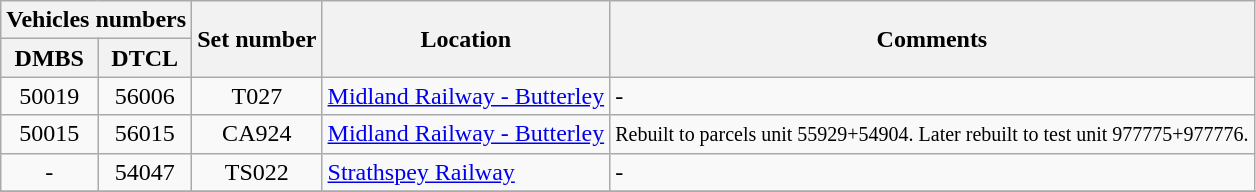<table class="wikitable">
<tr>
<th align=center colspan=2>Vehicles numbers</th>
<th rowspan=2 align=center>Set number</th>
<th rowspan=2 align=left>Location</th>
<th rowspan=2 align=left>Comments</th>
</tr>
<tr>
<th>DMBS</th>
<th>DTCL</th>
</tr>
<tr>
<td align=center>50019</td>
<td align=center>56006</td>
<td align=center>T027</td>
<td><a href='#'>Midland Railway - Butterley</a></td>
<td align=left>-</td>
</tr>
<tr>
<td align=center>50015</td>
<td align=center>56015</td>
<td align=center>CA924</td>
<td><a href='#'>Midland Railway - Butterley</a></td>
<td align=left><small>Rebuilt to parcels unit 55929+54904. Later rebuilt to test unit 977775+977776.</small></td>
</tr>
<tr>
<td align=center>-</td>
<td align=center>54047</td>
<td align=center>TS022</td>
<td><a href='#'>Strathspey Railway</a></td>
<td align=left>-</td>
</tr>
<tr>
</tr>
</table>
